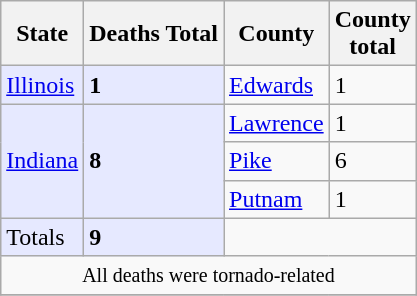<table class="wikitable" style="margin:0 0 0.5em 1em;float:right;">
<tr>
<th><strong>State</strong></th>
<th><strong>Deaths Total</strong></th>
<th><strong>County</strong></th>
<th><strong>County<br>total</strong></th>
</tr>
<tr>
<td rowspan=1 bgcolor="#e6e9ff"><a href='#'>Illinois</a></td>
<td rowspan=1 bgcolor="#e6e9ff"><strong>1</strong></td>
<td><a href='#'>Edwards</a></td>
<td>1</td>
</tr>
<tr>
<td rowspan=3 bgcolor="#e6e9ff"><a href='#'>Indiana</a></td>
<td rowspan=3 bgcolor="#e6e9ff"><strong>8</strong></td>
<td><a href='#'>Lawrence</a></td>
<td>1</td>
</tr>
<tr>
<td><a href='#'>Pike</a></td>
<td>6</td>
</tr>
<tr>
<td><a href='#'>Putnam</a></td>
<td>1</td>
</tr>
<tr>
<td bgcolor="#e6e9ff">Totals</td>
<td bgcolor="#e6e9ff"><strong>9</strong></td>
<td colspan=2></td>
</tr>
<tr>
<td colspan=4 align=center><small>All deaths were tornado-related</small></td>
</tr>
<tr>
</tr>
</table>
